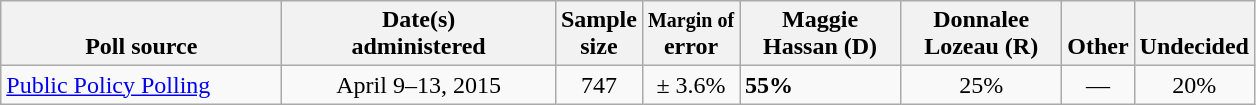<table class="wikitable">
<tr valign= bottom>
<th style="width:180px;">Poll source</th>
<th style="width:175px;">Date(s)<br>administered</th>
<th class=small>Sample<br>size</th>
<th><small>Margin of</small><br>error</th>
<th style="width:100px;">Maggie<br>Hassan (D)</th>
<th style="width:100px;">Donnalee<br>Lozeau (R)</th>
<th>Other</th>
<th>Undecided</th>
</tr>
<tr>
<td><a href='#'>Public Policy Polling</a></td>
<td align=center>April 9–13, 2015</td>
<td align=center>747</td>
<td align=center>± 3.6%</td>
<td><strong>55%</strong></td>
<td align=center>25%</td>
<td align=center>—</td>
<td align=center>20%</td>
</tr>
</table>
